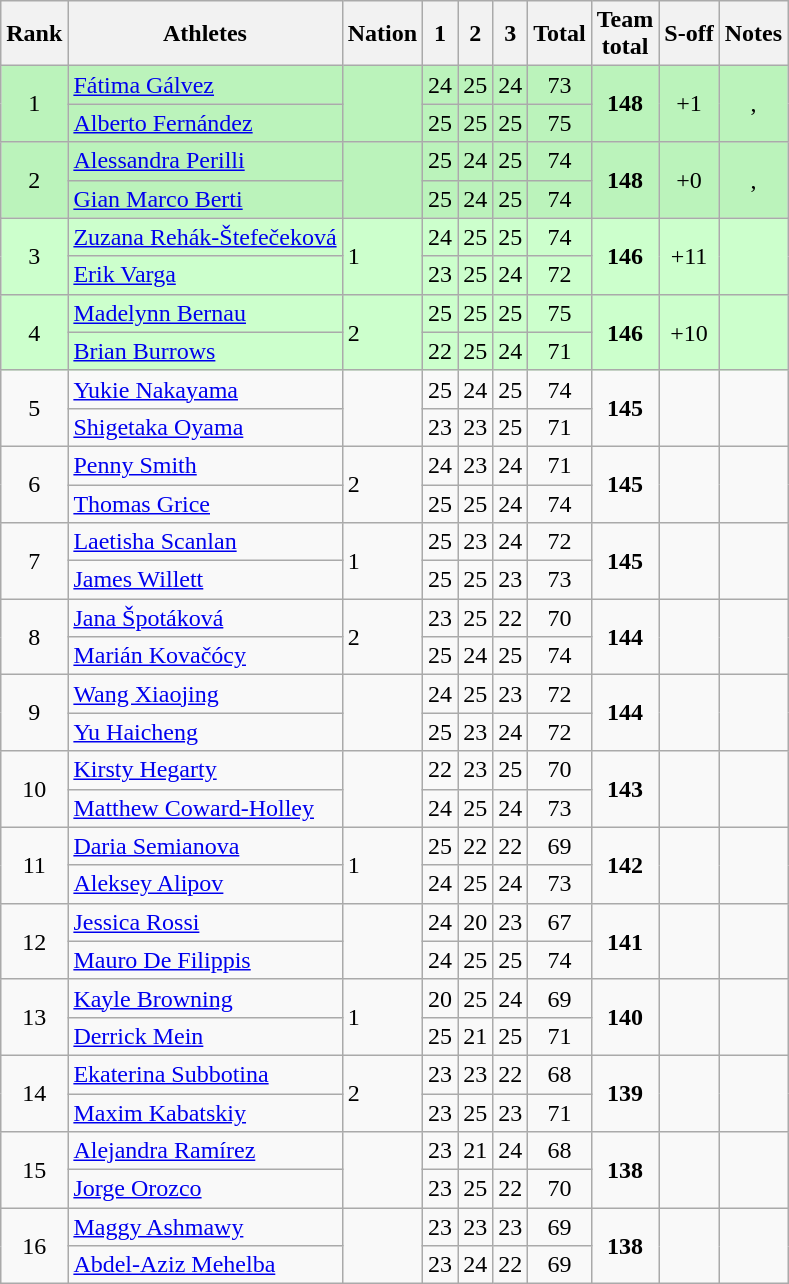<table class="wikitable sortable" style="text-align:center">
<tr>
<th>Rank</th>
<th>Athletes</th>
<th>Nation</th>
<th>1</th>
<th>2</th>
<th>3</th>
<th>Total</th>
<th>Team<br>total</th>
<th class="unsortable">S-off</th>
<th class="unsortable">Notes</th>
</tr>
<tr bgcolor=bbf3bb>
<td rowspan=2>1</td>
<td align=left><a href='#'>Fátima Gálvez</a></td>
<td rowspan=2 align=left></td>
<td>24</td>
<td>25</td>
<td>24</td>
<td>73</td>
<td rowspan=2><strong>148</strong></td>
<td rowspan=2>+1</td>
<td rowspan=2>, </td>
</tr>
<tr bgcolor=bbf3bb>
<td align=left><a href='#'>Alberto Fernández</a></td>
<td>25</td>
<td>25</td>
<td>25</td>
<td>75</td>
</tr>
<tr bgcolor=bbf3bb>
<td rowspan=2>2</td>
<td align=left><a href='#'>Alessandra Perilli</a></td>
<td rowspan=2 align=left></td>
<td>25</td>
<td>24</td>
<td>25</td>
<td>74</td>
<td rowspan=2><strong>148</strong></td>
<td rowspan=2>+0</td>
<td rowspan=2>, </td>
</tr>
<tr bgcolor=bbf3bb>
<td align=left><a href='#'>Gian Marco Berti</a></td>
<td>25</td>
<td>24</td>
<td>25</td>
<td>74</td>
</tr>
<tr bgcolor=ccffcc>
<td rowspan=2>3</td>
<td align=left><a href='#'>Zuzana Rehák-Štefečeková</a></td>
<td rowspan=2 align=left> 1</td>
<td>24</td>
<td>25</td>
<td>25</td>
<td>74</td>
<td rowspan=2><strong>146</strong></td>
<td rowspan=2>+11</td>
<td rowspan=2></td>
</tr>
<tr bgcolor=ccffcc>
<td align=left><a href='#'>Erik Varga</a></td>
<td>23</td>
<td>25</td>
<td>24</td>
<td>72</td>
</tr>
<tr bgcolor=ccffcc>
<td rowspan=2>4</td>
<td align=left><a href='#'>Madelynn Bernau</a></td>
<td rowspan=2 align=left> 2</td>
<td>25</td>
<td>25</td>
<td>25</td>
<td>75</td>
<td rowspan=2><strong>146</strong></td>
<td rowspan=2>+10</td>
<td rowspan=2></td>
</tr>
<tr bgcolor=ccffcc>
<td align=left><a href='#'>Brian Burrows</a></td>
<td>22</td>
<td>25</td>
<td>24</td>
<td>71</td>
</tr>
<tr>
<td rowspan=2>5</td>
<td align=left><a href='#'>Yukie Nakayama</a></td>
<td rowspan=2 align=left></td>
<td>25</td>
<td>24</td>
<td>25</td>
<td>74</td>
<td rowspan=2><strong>145</strong></td>
<td rowspan=2></td>
<td rowspan=2></td>
</tr>
<tr>
<td align=left><a href='#'>Shigetaka Oyama</a></td>
<td>23</td>
<td>23</td>
<td>25</td>
<td>71</td>
</tr>
<tr>
<td rowspan=2>6</td>
<td align=left><a href='#'>Penny Smith</a></td>
<td rowspan=2 align=left> 2</td>
<td>24</td>
<td>23</td>
<td>24</td>
<td>71</td>
<td rowspan=2><strong>145</strong></td>
<td rowspan=2></td>
<td rowspan=2></td>
</tr>
<tr>
<td align=left><a href='#'>Thomas Grice</a></td>
<td>25</td>
<td>25</td>
<td>24</td>
<td>74</td>
</tr>
<tr>
<td rowspan=2>7</td>
<td align=left><a href='#'>Laetisha Scanlan</a></td>
<td rowspan=2 align=left> 1</td>
<td>25</td>
<td>23</td>
<td>24</td>
<td>72</td>
<td rowspan=2><strong>145</strong></td>
<td rowspan=2></td>
<td rowspan=2></td>
</tr>
<tr>
<td align=left><a href='#'>James Willett</a></td>
<td>25</td>
<td>25</td>
<td>23</td>
<td>73</td>
</tr>
<tr>
<td rowspan=2>8</td>
<td align=left><a href='#'>Jana Špotáková</a></td>
<td rowspan=2 align=left> 2</td>
<td>23</td>
<td>25</td>
<td>22</td>
<td>70</td>
<td rowspan=2><strong>144</strong></td>
<td rowspan=2></td>
<td rowspan=2></td>
</tr>
<tr>
<td align=left><a href='#'>Marián Kovačócy</a></td>
<td>25</td>
<td>24</td>
<td>25</td>
<td>74</td>
</tr>
<tr>
<td rowspan=2>9</td>
<td align=left><a href='#'>Wang Xiaojing</a></td>
<td rowspan=2 align=left></td>
<td>24</td>
<td>25</td>
<td>23</td>
<td>72</td>
<td rowspan=2><strong>144</strong></td>
<td rowspan=2></td>
<td rowspan=2></td>
</tr>
<tr>
<td align=left><a href='#'>Yu Haicheng</a></td>
<td>25</td>
<td>23</td>
<td>24</td>
<td>72</td>
</tr>
<tr>
<td rowspan=2>10</td>
<td align=left><a href='#'>Kirsty Hegarty</a></td>
<td rowspan=2 align=left></td>
<td>22</td>
<td>23</td>
<td>25</td>
<td>70</td>
<td rowspan=2><strong>143</strong></td>
<td rowspan=2></td>
<td rowspan=2></td>
</tr>
<tr>
<td align=left><a href='#'>Matthew Coward-Holley</a></td>
<td>24</td>
<td>25</td>
<td>24</td>
<td>73</td>
</tr>
<tr>
<td rowspan=2>11</td>
<td align=left><a href='#'>Daria Semianova</a></td>
<td rowspan=2 align=left> 1</td>
<td>25</td>
<td>22</td>
<td>22</td>
<td>69</td>
<td rowspan=2><strong>142</strong></td>
<td rowspan=2></td>
<td rowspan=2></td>
</tr>
<tr>
<td align=left><a href='#'>Aleksey Alipov</a></td>
<td>24</td>
<td>25</td>
<td>24</td>
<td>73</td>
</tr>
<tr>
<td rowspan=2>12</td>
<td align=left><a href='#'>Jessica Rossi</a></td>
<td rowspan=2 align=left></td>
<td>24</td>
<td>20</td>
<td>23</td>
<td>67</td>
<td rowspan=2><strong>141</strong></td>
<td rowspan=2></td>
<td rowspan=2></td>
</tr>
<tr>
<td align=left><a href='#'>Mauro De Filippis</a></td>
<td>24</td>
<td>25</td>
<td>25</td>
<td>74</td>
</tr>
<tr>
<td rowspan=2>13</td>
<td align=left><a href='#'>Kayle Browning</a></td>
<td rowspan=2 align=left> 1</td>
<td>20</td>
<td>25</td>
<td>24</td>
<td>69</td>
<td rowspan=2><strong>140</strong></td>
<td rowspan=2></td>
<td rowspan=2></td>
</tr>
<tr>
<td align=left><a href='#'>Derrick Mein</a></td>
<td>25</td>
<td>21</td>
<td>25</td>
<td>71</td>
</tr>
<tr>
<td rowspan=2>14</td>
<td align=left><a href='#'>Ekaterina Subbotina</a></td>
<td rowspan=2 align=left> 2</td>
<td>23</td>
<td>23</td>
<td>22</td>
<td>68</td>
<td rowspan=2><strong>139</strong></td>
<td rowspan=2></td>
<td rowspan=2></td>
</tr>
<tr>
<td align=left><a href='#'>Maxim Kabatskiy</a></td>
<td>23</td>
<td>25</td>
<td>23</td>
<td>71</td>
</tr>
<tr>
<td rowspan=2>15</td>
<td align=left><a href='#'>Alejandra Ramírez</a></td>
<td rowspan=2 align=left></td>
<td>23</td>
<td>21</td>
<td>24</td>
<td>68</td>
<td rowspan=2><strong>138</strong></td>
<td rowspan=2></td>
<td rowspan=2></td>
</tr>
<tr>
<td align=left><a href='#'>Jorge Orozco</a></td>
<td>23</td>
<td>25</td>
<td>22</td>
<td>70</td>
</tr>
<tr>
<td rowspan=2>16</td>
<td align=left><a href='#'>Maggy Ashmawy</a></td>
<td rowspan=2 align=left></td>
<td>23</td>
<td>23</td>
<td>23</td>
<td>69</td>
<td rowspan=2><strong>138</strong></td>
<td rowspan=2></td>
<td rowspan=2></td>
</tr>
<tr>
<td align=left><a href='#'>Abdel-Aziz Mehelba</a></td>
<td>23</td>
<td>24</td>
<td>22</td>
<td>69</td>
</tr>
</table>
